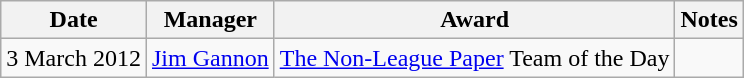<table class="wikitable">
<tr>
<th>Date</th>
<th>Manager</th>
<th>Award</th>
<th>Notes</th>
</tr>
<tr>
<td>3 March   2012</td>
<td> <a href='#'>Jim Gannon</a></td>
<td><a href='#'>The Non-League Paper</a> Team of the Day</td>
<td></td>
</tr>
</table>
